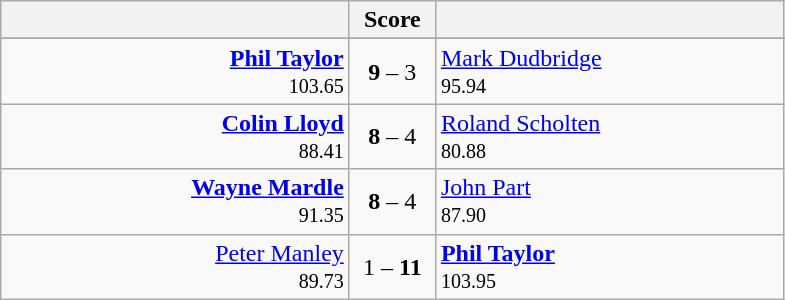<table class=wikitable style="text-align:center">
<tr>
<th width=225></th>
<th width=50>Score</th>
<th width=225></th>
</tr>
<tr align=center>
</tr>
<tr align=left>
<td align=right><strong><a href='#'>Phil Taylor</a></strong> <br> <small><span>103.65</span></small></td>
<td align=center><strong>9</strong> – 3</td>
<td> <a href='#'>Mark Dudbridge</a><br> <small><span>95.94</span></small></td>
</tr>
<tr align=left>
<td align=right><strong><a href='#'>Colin Lloyd</a></strong> <br> <small><span>88.41</span></small></td>
<td align=center><strong>8</strong> – 4</td>
<td> <a href='#'>Roland Scholten</a><br> <small><span>80.88</span></small></td>
</tr>
<tr align=left>
<td align=right><strong><a href='#'>Wayne Mardle</a></strong> <br> <small><span>91.35</span></small></td>
<td align=center><strong>8</strong> – 4</td>
<td> <a href='#'>John Part</a><br> <small><span>87.90</span></small></td>
</tr>
<tr align=left>
<td align=right><a href='#'>Peter Manley</a> <br> <small><span>89.73</span></small></td>
<td align=center>1 – <strong>11</strong></td>
<td> <strong><a href='#'>Phil Taylor</a></strong><br> <small><span>103.95</span></small></td>
</tr>
</table>
